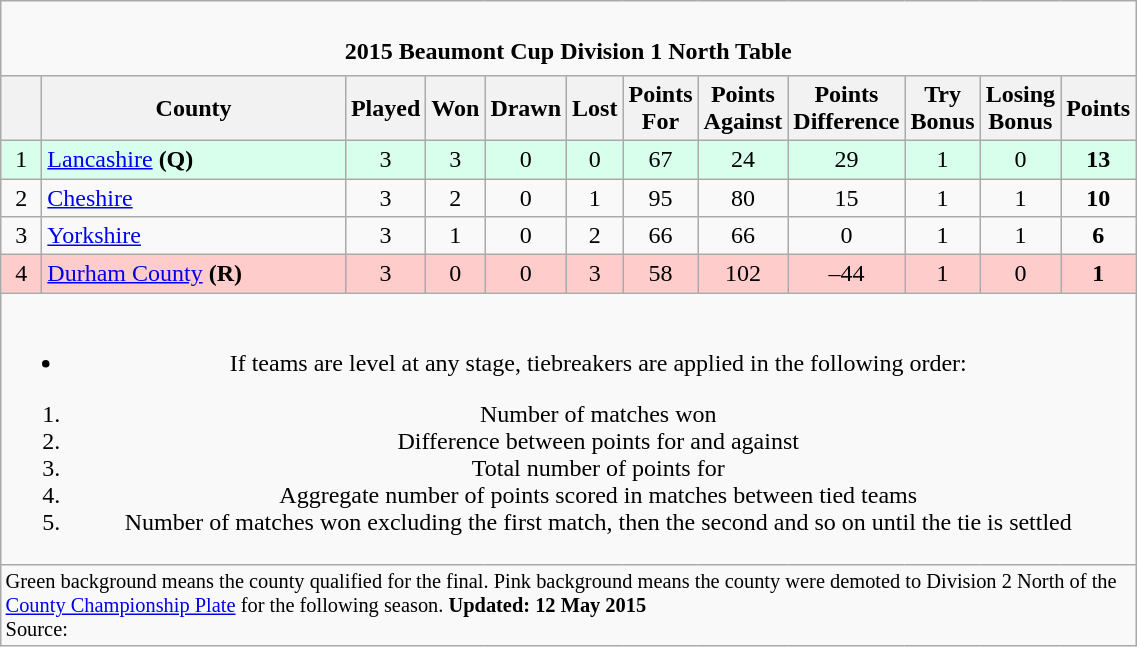<table class="wikitable" style="text-align: center;">
<tr>
<td colspan="15" cellpadding="0" cellspacing="0"><br><table border="0" width="100%" cellpadding="0" cellspacing="0">
<tr>
<td width=20% style="border:0px"></td>
<td style="border:0px"><strong>2015 Beaumont Cup Division 1 North Table</strong></td>
<td width=20% style="border:0px" align=right></td>
</tr>
</table>
</td>
</tr>
<tr>
<th bgcolor="#efefef" width="20"></th>
<th bgcolor="#efefef" width="195">County</th>
<th bgcolor="#efefef" width="20">Played</th>
<th bgcolor="#efefef" width="20">Won</th>
<th bgcolor="#efefef" width="20">Drawn</th>
<th bgcolor="#efefef" width="20">Lost</th>
<th bgcolor="#efefef" width="20">Points For</th>
<th bgcolor="#efefef" width="20">Points Against</th>
<th bgcolor="#efefef" width="20">Points Difference</th>
<th bgcolor="#efefef" width="20">Try Bonus</th>
<th bgcolor="#efefef" width="20">Losing Bonus</th>
<th bgcolor="#efefef" width="20">Points</th>
</tr>
<tr bgcolor=#d8ffeb align=center>
<td>1</td>
<td style="text-align:left;"><a href='#'>Lancashire</a> <strong>(Q)</strong></td>
<td>3</td>
<td>3</td>
<td>0</td>
<td>0</td>
<td>67</td>
<td>24</td>
<td>29</td>
<td>1</td>
<td>0</td>
<td><strong>13</strong></td>
</tr>
<tr>
<td>2</td>
<td style="text-align:left;"><a href='#'>Cheshire</a></td>
<td>3</td>
<td>2</td>
<td>0</td>
<td>1</td>
<td>95</td>
<td>80</td>
<td>15</td>
<td>1</td>
<td>1</td>
<td><strong>10</strong></td>
</tr>
<tr>
<td>3</td>
<td style="text-align:left;"><a href='#'>Yorkshire</a></td>
<td>3</td>
<td>1</td>
<td>0</td>
<td>2</td>
<td>66</td>
<td>66</td>
<td>0</td>
<td>1</td>
<td>1</td>
<td><strong>6</strong></td>
</tr>
<tr style="background-color:#ffcccc;">
<td>4</td>
<td style="text-align:left;"><a href='#'>Durham County</a> <strong>(R)</strong></td>
<td>3</td>
<td>0</td>
<td>0</td>
<td>3</td>
<td>58</td>
<td>102</td>
<td>–44</td>
<td>1</td>
<td>0</td>
<td><strong>1</strong></td>
</tr>
<tr>
<td colspan="15"><br><ul><li>If teams are level at any stage, tiebreakers are applied in the following order:</li></ul><ol><li>Number of matches won</li><li>Difference between points for and against</li><li>Total number of points for</li><li>Aggregate number of points scored in matches between tied teams</li><li>Number of matches won excluding the first match, then the second and so on until the tie is settled</li></ol></td>
</tr>
<tr | style="text-align:left;" |>
<td colspan="15" style="border:0px;font-size:85%;"><span>Green background</span> means the county qualified for the final. <span>Pink background</span> means the county were demoted to Division 2 North of the <a href='#'>County Championship Plate</a> for the following season. <strong>Updated: 12 May 2015</strong><br>Source: </td>
</tr>
</table>
